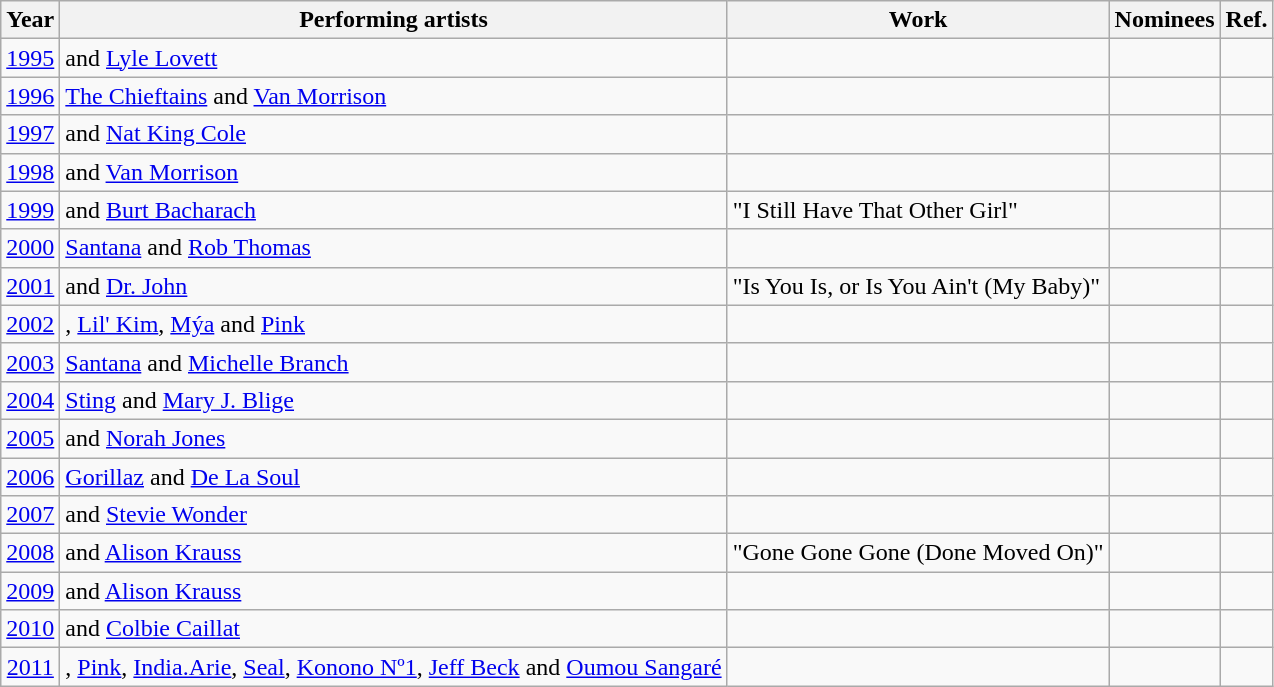<table class="wikitable sortable">
<tr>
<th bgcolor="#efefef">Year</th>
<th bgcolor="#efefef">Performing artists</th>
<th bgcolor="#efefef">Work</th>
<th bgcolor="#efefef" class=unsortable>Nominees</th>
<th bgcolor="#efefef" class=unsortable>Ref.</th>
</tr>
<tr>
<td align="center"><a href='#'>1995</a></td>
<td> and <a href='#'>Lyle Lovett</a></td>
<td></td>
<td></td>
<td align="center"></td>
</tr>
<tr>
<td align="center"><a href='#'>1996</a></td>
<td><a href='#'>The Chieftains</a> and <a href='#'>Van Morrison</a></td>
<td></td>
<td></td>
<td align="center"></td>
</tr>
<tr>
<td align="center"><a href='#'>1997</a></td>
<td> and <a href='#'>Nat King Cole</a></td>
<td></td>
<td></td>
<td align="center"></td>
</tr>
<tr>
<td align="center"><a href='#'>1998</a></td>
<td> and <a href='#'>Van Morrison</a></td>
<td></td>
<td></td>
<td align="center"></td>
</tr>
<tr>
<td align="center"><a href='#'>1999</a></td>
<td> and <a href='#'>Burt Bacharach</a></td>
<td>"I Still Have That Other Girl"</td>
<td></td>
<td align="center"></td>
</tr>
<tr>
<td align="center"><a href='#'>2000</a></td>
<td><a href='#'>Santana</a> and <a href='#'>Rob Thomas</a></td>
<td></td>
<td></td>
<td align="center"></td>
</tr>
<tr>
<td align="center"><a href='#'>2001</a></td>
<td> and <a href='#'>Dr. John</a></td>
<td>"Is You Is, or Is You Ain't (My Baby)"</td>
<td></td>
<td align="center"></td>
</tr>
<tr>
<td align="center"><a href='#'>2002</a></td>
<td>, <a href='#'>Lil' Kim</a>, <a href='#'>Mýa</a> and <a href='#'>Pink</a></td>
<td></td>
<td></td>
<td align="center"></td>
</tr>
<tr>
<td align="center"><a href='#'>2003</a></td>
<td><a href='#'>Santana</a> and <a href='#'>Michelle Branch</a></td>
<td></td>
<td></td>
<td align="center"></td>
</tr>
<tr>
<td align="center"><a href='#'>2004</a></td>
<td><a href='#'>Sting</a> and <a href='#'>Mary J. Blige</a></td>
<td></td>
<td></td>
<td align="center"></td>
</tr>
<tr>
<td align="center"><a href='#'>2005</a></td>
<td> and <a href='#'>Norah Jones</a></td>
<td></td>
<td></td>
<td align="center"></td>
</tr>
<tr>
<td align="center"><a href='#'>2006</a></td>
<td><a href='#'>Gorillaz</a> and <a href='#'>De La Soul</a></td>
<td></td>
<td></td>
<td align="center"></td>
</tr>
<tr>
<td align="center"><a href='#'>2007</a></td>
<td> and <a href='#'>Stevie Wonder</a></td>
<td></td>
<td></td>
<td align="center"></td>
</tr>
<tr>
<td align="center"><a href='#'>2008</a></td>
<td> and <a href='#'>Alison Krauss</a></td>
<td>"Gone Gone Gone (Done Moved On)"</td>
<td></td>
<td align="center"></td>
</tr>
<tr>
<td align="center"><a href='#'>2009</a></td>
<td> and <a href='#'>Alison Krauss</a></td>
<td></td>
<td></td>
<td align="center"></td>
</tr>
<tr>
<td align="center"><a href='#'>2010</a></td>
<td> and <a href='#'>Colbie Caillat</a></td>
<td></td>
<td></td>
<td align="center"></td>
</tr>
<tr>
<td align="center"><a href='#'>2011</a></td>
<td>, <a href='#'>Pink</a>, <a href='#'>India.Arie</a>, <a href='#'>Seal</a>, <a href='#'>Konono Nº1</a>, <a href='#'>Jeff Beck</a> and <a href='#'>Oumou Sangaré</a></td>
<td></td>
<td></td>
<td align="center"></td>
</tr>
</table>
